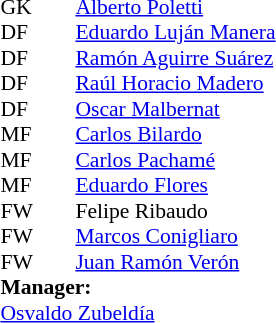<table style="font-size:90%; margin:0.2em auto;" cellspacing="0" cellpadding="0">
<tr>
<th width="25"></th>
<th width="25"></th>
</tr>
<tr>
<td>GK</td>
<td></td>
<td> <a href='#'>Alberto Poletti</a></td>
</tr>
<tr>
<td>DF</td>
<td></td>
<td> <a href='#'>Eduardo Luján Manera</a></td>
</tr>
<tr>
<td>DF</td>
<td></td>
<td> <a href='#'>Ramón Aguirre Suárez</a></td>
</tr>
<tr>
<td>DF</td>
<td></td>
<td> <a href='#'>Raúl Horacio Madero</a></td>
</tr>
<tr>
<td>DF</td>
<td></td>
<td> <a href='#'>Oscar Malbernat</a></td>
</tr>
<tr>
<td>MF</td>
<td></td>
<td> <a href='#'>Carlos Bilardo</a></td>
</tr>
<tr>
<td>MF</td>
<td></td>
<td> <a href='#'>Carlos Pachamé</a></td>
</tr>
<tr>
<td>MF</td>
<td></td>
<td> <a href='#'>Eduardo Flores</a></td>
</tr>
<tr>
<td>FW</td>
<td></td>
<td> Felipe Ribaudo</td>
</tr>
<tr>
<td>FW</td>
<td></td>
<td> <a href='#'>Marcos Conigliaro</a></td>
</tr>
<tr>
<td>FW</td>
<td></td>
<td> <a href='#'>Juan Ramón Verón</a></td>
</tr>
<tr>
<td colspan=3><strong>Manager:</strong></td>
</tr>
<tr>
<td colspan=4> <a href='#'>Osvaldo Zubeldía</a></td>
</tr>
</table>
